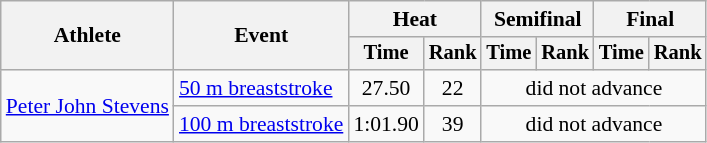<table class="wikitable" style="text-align:center; font-size:90%">
<tr>
<th rowspan="2">Athlete</th>
<th rowspan="2">Event</th>
<th colspan="2">Heat</th>
<th colspan="2">Semifinal</th>
<th colspan="2">Final</th>
</tr>
<tr style="font-size:95%">
<th>Time</th>
<th>Rank</th>
<th>Time</th>
<th>Rank</th>
<th>Time</th>
<th>Rank</th>
</tr>
<tr>
<td align=left rowspan=2><a href='#'>Peter John Stevens</a></td>
<td align=left><a href='#'>50 m breaststroke</a></td>
<td>27.50</td>
<td>22</td>
<td colspan=4>did not advance</td>
</tr>
<tr>
<td align=left><a href='#'>100 m breaststroke</a></td>
<td>1:01.90</td>
<td>39</td>
<td colspan=4>did not advance</td>
</tr>
</table>
